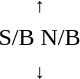<table style="text-align:center;">
<tr>
<td><small>  ↑ </small></td>
</tr>
<tr>
<td><span>S/B</span>   <span>N/B</span></td>
</tr>
<tr>
<td><small> ↓  </small></td>
</tr>
</table>
